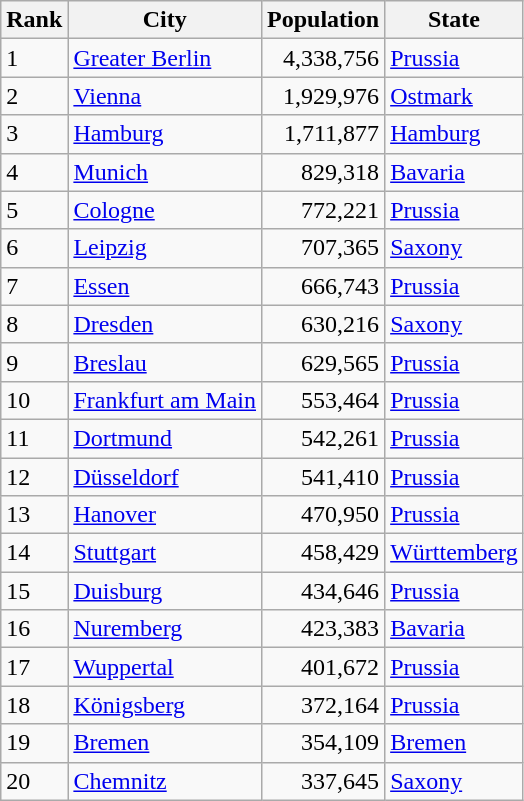<table class="wikitable sortable zebra">
<tr>
<th>Rank</th>
<th>City</th>
<th>Population</th>
<th>State</th>
</tr>
<tr>
<td>1</td>
<td><a href='#'>Greater Berlin</a></td>
<td align="right">4,338,756</td>
<td><a href='#'>Prussia</a></td>
</tr>
<tr>
<td>2</td>
<td><a href='#'>Vienna</a></td>
<td align="right">1,929,976</td>
<td><a href='#'>Ostmark</a></td>
</tr>
<tr>
<td>3</td>
<td><a href='#'>Hamburg</a></td>
<td align="right">1,711,877</td>
<td><a href='#'>Hamburg</a></td>
</tr>
<tr>
<td>4</td>
<td><a href='#'>Munich</a></td>
<td align="right">829,318</td>
<td><a href='#'>Bavaria</a></td>
</tr>
<tr>
<td>5</td>
<td><a href='#'>Cologne</a></td>
<td align="right">772,221</td>
<td><a href='#'>Prussia</a></td>
</tr>
<tr>
<td>6</td>
<td><a href='#'>Leipzig</a></td>
<td align="right">707,365</td>
<td><a href='#'>Saxony</a></td>
</tr>
<tr>
<td>7</td>
<td><a href='#'>Essen</a></td>
<td align="right">666,743</td>
<td><a href='#'>Prussia</a></td>
</tr>
<tr>
<td>8</td>
<td><a href='#'>Dresden</a></td>
<td align="right">630,216</td>
<td><a href='#'>Saxony</a></td>
</tr>
<tr>
<td>9</td>
<td><a href='#'>Breslau</a></td>
<td align="right">629,565</td>
<td><a href='#'>Prussia</a></td>
</tr>
<tr>
<td>10</td>
<td><a href='#'>Frankfurt am Main</a></td>
<td align="right">553,464</td>
<td><a href='#'>Prussia</a></td>
</tr>
<tr>
<td>11</td>
<td><a href='#'>Dortmund</a></td>
<td align="right">542,261</td>
<td><a href='#'>Prussia</a></td>
</tr>
<tr>
<td>12</td>
<td><a href='#'>Düsseldorf</a></td>
<td align="right">541,410</td>
<td><a href='#'>Prussia</a></td>
</tr>
<tr>
<td>13</td>
<td><a href='#'>Hanover</a></td>
<td align="right">470,950</td>
<td><a href='#'>Prussia</a></td>
</tr>
<tr>
<td>14</td>
<td><a href='#'>Stuttgart</a></td>
<td align="right">458,429</td>
<td><a href='#'>Württemberg</a></td>
</tr>
<tr>
<td>15</td>
<td><a href='#'>Duisburg</a></td>
<td align="right">434,646</td>
<td><a href='#'>Prussia</a></td>
</tr>
<tr>
<td>16</td>
<td><a href='#'>Nuremberg</a></td>
<td align="right">423,383</td>
<td><a href='#'>Bavaria</a></td>
</tr>
<tr>
<td>17</td>
<td><a href='#'>Wuppertal</a></td>
<td align="right">401,672</td>
<td><a href='#'>Prussia</a></td>
</tr>
<tr>
<td>18</td>
<td><a href='#'>Königsberg</a></td>
<td align="right">372,164</td>
<td><a href='#'>Prussia</a></td>
</tr>
<tr>
<td>19</td>
<td><a href='#'>Bremen</a></td>
<td align="right">354,109</td>
<td><a href='#'>Bremen</a></td>
</tr>
<tr>
<td>20</td>
<td><a href='#'>Chemnitz</a></td>
<td align="right">337,645</td>
<td><a href='#'>Saxony</a></td>
</tr>
</table>
